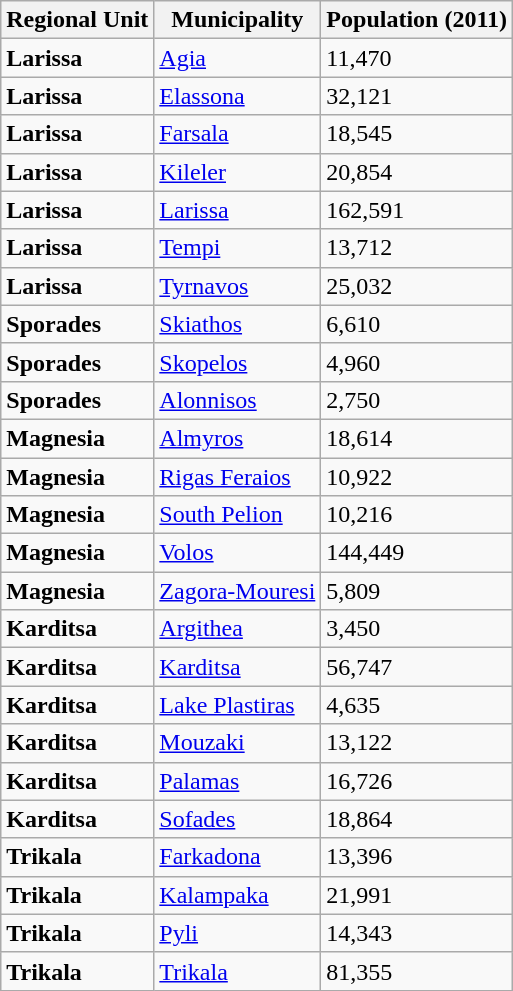<table class="wikitable sortable mw-collapsible">
<tr>
<th>Regional Unit</th>
<th>Municipality</th>
<th>Population (2011)</th>
</tr>
<tr>
<td><strong>Larissa</strong></td>
<td><a href='#'>Agia</a></td>
<td>11,470</td>
</tr>
<tr>
<td><strong>Larissa</strong></td>
<td><a href='#'>Elassona</a></td>
<td>32,121</td>
</tr>
<tr>
<td><strong>Larissa</strong></td>
<td><a href='#'>Farsala</a></td>
<td>18,545</td>
</tr>
<tr>
<td><strong>Larissa</strong></td>
<td><a href='#'>Kileler</a></td>
<td>20,854</td>
</tr>
<tr>
<td><strong>Larissa</strong></td>
<td><a href='#'>Larissa</a></td>
<td>162,591</td>
</tr>
<tr>
<td><strong>Larissa</strong></td>
<td><a href='#'>Tempi</a></td>
<td>13,712</td>
</tr>
<tr>
<td><strong>Larissa</strong></td>
<td><a href='#'>Tyrnavos</a></td>
<td>25,032</td>
</tr>
<tr>
<td><strong>Sporades</strong></td>
<td><a href='#'>Skiathos</a></td>
<td>6,610</td>
</tr>
<tr>
<td><strong>Sporades</strong></td>
<td><a href='#'>Skopelos</a></td>
<td>4,960</td>
</tr>
<tr>
<td><strong>Sporades</strong></td>
<td><a href='#'>Alonnisos</a></td>
<td>2,750</td>
</tr>
<tr>
<td><strong>Magnesia</strong></td>
<td><a href='#'>Almyros</a></td>
<td>18,614</td>
</tr>
<tr>
<td><strong>Magnesia</strong></td>
<td><a href='#'>Rigas Feraios</a></td>
<td>10,922</td>
</tr>
<tr>
<td><strong>Magnesia</strong></td>
<td><a href='#'>South Pelion</a></td>
<td>10,216</td>
</tr>
<tr>
<td><strong>Magnesia</strong></td>
<td><a href='#'>Volos</a></td>
<td>144,449</td>
</tr>
<tr>
<td><strong>Magnesia</strong></td>
<td><a href='#'>Zagora-Mouresi</a></td>
<td>5,809</td>
</tr>
<tr>
<td><strong>Karditsa</strong></td>
<td><a href='#'>Argithea</a></td>
<td>3,450</td>
</tr>
<tr>
<td><strong>Karditsa</strong></td>
<td><a href='#'>Karditsa</a></td>
<td>56,747</td>
</tr>
<tr>
<td><strong>Karditsa</strong></td>
<td><a href='#'>Lake Plastiras</a></td>
<td>4,635</td>
</tr>
<tr>
<td><strong>Karditsa</strong></td>
<td><a href='#'>Mouzaki</a></td>
<td>13,122</td>
</tr>
<tr>
<td><strong>Karditsa</strong></td>
<td><a href='#'>Palamas</a></td>
<td>16,726</td>
</tr>
<tr>
<td><strong>Karditsa</strong></td>
<td><a href='#'>Sofades</a></td>
<td>18,864</td>
</tr>
<tr>
<td><strong>Trikala</strong></td>
<td><a href='#'>Farkadona</a></td>
<td>13,396</td>
</tr>
<tr>
<td><strong>Trikala</strong></td>
<td><a href='#'>Kalampaka</a></td>
<td>21,991</td>
</tr>
<tr>
<td><strong>Trikala</strong></td>
<td><a href='#'>Pyli</a></td>
<td>14,343</td>
</tr>
<tr>
<td><strong>Trikala</strong></td>
<td><a href='#'>Trikala</a></td>
<td>81,355</td>
</tr>
</table>
